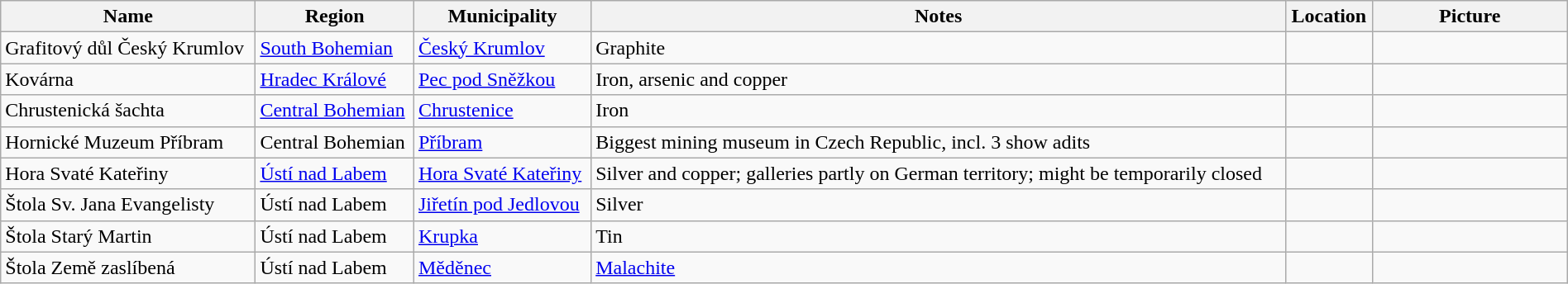<table class="wikitable sortable" style="width:100%">
<tr>
<th>Name</th>
<th>Region</th>
<th>Municipality</th>
<th class="unsortable">Notes</th>
<th class="unsortable">Location</th>
<th class="unsortable" style="width:150px">Picture</th>
</tr>
<tr>
<td>Grafitový důl Český Krumlov</td>
<td><a href='#'>South Bohemian</a></td>
<td><a href='#'>Český Krumlov</a></td>
<td>Graphite</td>
<td></td>
<td></td>
</tr>
<tr>
<td>Kovárna</td>
<td><a href='#'>Hradec Králové</a></td>
<td><a href='#'>Pec pod Sněžkou</a></td>
<td>Iron, arsenic and copper</td>
<td></td>
<td></td>
</tr>
<tr>
<td>Chrustenická šachta</td>
<td><a href='#'>Central Bohemian</a></td>
<td><a href='#'>Chrustenice</a></td>
<td>Iron</td>
<td></td>
<td></td>
</tr>
<tr>
<td>Hornické Muzeum Příbram</td>
<td>Central Bohemian</td>
<td><a href='#'>Příbram</a></td>
<td>Biggest mining museum in Czech Republic, incl. 3 show adits</td>
<td></td>
<td></td>
</tr>
<tr>
<td>Hora Svaté Kateřiny</td>
<td><a href='#'>Ústí nad Labem</a></td>
<td><a href='#'>Hora Svaté Kateřiny</a></td>
<td>Silver and copper; galleries partly on German territory; might be temporarily closed</td>
<td></td>
<td></td>
</tr>
<tr>
<td>Štola Sv. Jana Evangelisty</td>
<td>Ústí nad Labem</td>
<td><a href='#'>Jiřetín pod Jedlovou</a></td>
<td>Silver</td>
<td></td>
<td></td>
</tr>
<tr>
<td>Štola Starý Martin</td>
<td>Ústí nad Labem</td>
<td><a href='#'>Krupka</a></td>
<td>Tin</td>
<td></td>
<td></td>
</tr>
<tr>
<td>Štola Země zaslíbená</td>
<td>Ústí nad Labem</td>
<td><a href='#'>Měděnec</a></td>
<td><a href='#'>Malachite</a></td>
<td></td>
<td></td>
</tr>
</table>
